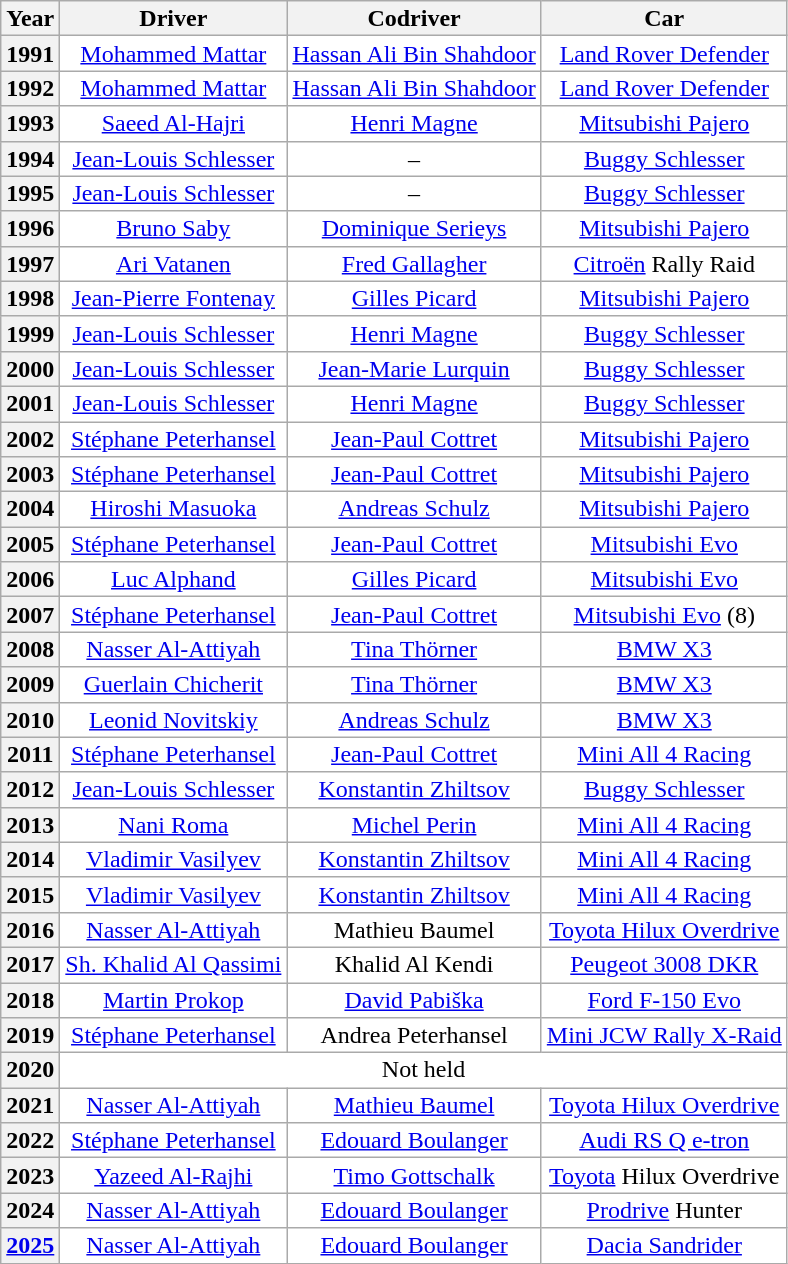<table class="wikitable sortable" style="border: 1px solid #999; background-color:#FFFFFF; line-height:16px; text-align:center">
<tr>
<th>Year</th>
<th>Driver</th>
<th>Codriver</th>
<th>Car</th>
</tr>
<tr>
<th>1991</th>
<td> <a href='#'>Mohammed Mattar</a></td>
<td> <a href='#'>Hassan Ali Bin Shahdoor</a></td>
<td><a href='#'>Land Rover Defender</a></td>
</tr>
<tr>
<th>1992</th>
<td> <a href='#'>Mohammed Mattar</a></td>
<td> <a href='#'>Hassan Ali Bin Shahdoor</a></td>
<td><a href='#'>Land Rover Defender</a></td>
</tr>
<tr>
<th>1993</th>
<td> <a href='#'>Saeed Al-Hajri</a></td>
<td> <a href='#'>Henri Magne</a></td>
<td><a href='#'>Mitsubishi Pajero</a></td>
</tr>
<tr>
<th>1994</th>
<td> <a href='#'>Jean-Louis Schlesser</a></td>
<td>–</td>
<td><a href='#'>Buggy Schlesser</a></td>
</tr>
<tr>
<th>1995</th>
<td> <a href='#'>Jean-Louis Schlesser</a></td>
<td>–</td>
<td><a href='#'>Buggy Schlesser</a></td>
</tr>
<tr>
<th>1996</th>
<td> <a href='#'>Bruno Saby</a></td>
<td> <a href='#'>Dominique Serieys</a></td>
<td><a href='#'>Mitsubishi Pajero</a></td>
</tr>
<tr>
<th>1997</th>
<td> <a href='#'>Ari Vatanen</a></td>
<td> <a href='#'>Fred Gallagher</a></td>
<td><a href='#'>Citroën</a> Rally Raid</td>
</tr>
<tr>
<th>1998</th>
<td> <a href='#'>Jean-Pierre Fontenay</a></td>
<td> <a href='#'>Gilles Picard</a></td>
<td><a href='#'>Mitsubishi Pajero</a></td>
</tr>
<tr>
<th>1999</th>
<td> <a href='#'>Jean-Louis Schlesser</a></td>
<td> <a href='#'>Henri Magne</a></td>
<td><a href='#'>Buggy Schlesser</a></td>
</tr>
<tr>
<th>2000</th>
<td> <a href='#'>Jean-Louis Schlesser</a></td>
<td> <a href='#'>Jean-Marie Lurquin</a></td>
<td><a href='#'>Buggy Schlesser</a></td>
</tr>
<tr>
<th>2001</th>
<td> <a href='#'>Jean-Louis Schlesser</a></td>
<td> <a href='#'>Henri Magne</a></td>
<td><a href='#'>Buggy Schlesser</a></td>
</tr>
<tr>
<th>2002</th>
<td> <a href='#'>Stéphane Peterhansel</a></td>
<td> <a href='#'>Jean-Paul Cottret</a></td>
<td><a href='#'>Mitsubishi Pajero</a></td>
</tr>
<tr>
<th>2003</th>
<td> <a href='#'>Stéphane Peterhansel</a></td>
<td> <a href='#'>Jean-Paul Cottret</a></td>
<td><a href='#'>Mitsubishi Pajero</a></td>
</tr>
<tr>
<th>2004</th>
<td> <a href='#'>Hiroshi Masuoka</a></td>
<td> <a href='#'>Andreas Schulz</a></td>
<td><a href='#'>Mitsubishi Pajero</a></td>
</tr>
<tr>
<th>2005</th>
<td> <a href='#'>Stéphane Peterhansel</a></td>
<td> <a href='#'>Jean-Paul Cottret</a></td>
<td><a href='#'>Mitsubishi Evo</a></td>
</tr>
<tr>
<th>2006</th>
<td> <a href='#'>Luc Alphand</a></td>
<td> <a href='#'>Gilles Picard</a></td>
<td><a href='#'>Mitsubishi Evo</a></td>
</tr>
<tr>
<th>2007</th>
<td> <a href='#'>Stéphane Peterhansel</a></td>
<td> <a href='#'>Jean-Paul Cottret</a></td>
<td><a href='#'>Mitsubishi Evo</a> (8)</td>
</tr>
<tr>
<th>2008</th>
<td> <a href='#'>Nasser Al-Attiyah</a></td>
<td> <a href='#'>Tina Thörner</a></td>
<td><a href='#'>BMW X3</a></td>
</tr>
<tr>
<th>2009</th>
<td> <a href='#'>Guerlain Chicherit</a></td>
<td> <a href='#'>Tina Thörner</a></td>
<td><a href='#'>BMW X3</a></td>
</tr>
<tr>
<th>2010</th>
<td> <a href='#'>Leonid Novitskiy</a></td>
<td> <a href='#'>Andreas Schulz</a></td>
<td><a href='#'>BMW X3</a></td>
</tr>
<tr>
<th>2011</th>
<td> <a href='#'>Stéphane Peterhansel</a></td>
<td> <a href='#'>Jean-Paul Cottret</a></td>
<td><a href='#'>Mini All 4 Racing</a></td>
</tr>
<tr>
<th>2012</th>
<td> <a href='#'>Jean-Louis Schlesser</a></td>
<td> <a href='#'>Konstantin Zhiltsov</a></td>
<td><a href='#'>Buggy Schlesser</a></td>
</tr>
<tr>
<th>2013</th>
<td> <a href='#'>Nani Roma</a></td>
<td> <a href='#'>Michel Perin</a></td>
<td><a href='#'>Mini All 4 Racing</a></td>
</tr>
<tr>
<th>2014</th>
<td> <a href='#'>Vladimir Vasilyev</a></td>
<td> <a href='#'>Konstantin Zhiltsov</a></td>
<td><a href='#'>Mini All 4 Racing</a></td>
</tr>
<tr>
<th>2015</th>
<td> <a href='#'>Vladimir Vasilyev</a></td>
<td> <a href='#'>Konstantin Zhiltsov</a></td>
<td><a href='#'>Mini All 4 Racing</a></td>
</tr>
<tr>
<th>2016</th>
<td> <a href='#'>Nasser Al-Attiyah</a></td>
<td> Mathieu Baumel</td>
<td><a href='#'>Toyota Hilux Overdrive</a></td>
</tr>
<tr>
<th>2017</th>
<td> <a href='#'>Sh. Khalid Al Qassimi</a></td>
<td> Khalid Al Kendi</td>
<td><a href='#'>Peugeot 3008 DKR</a></td>
</tr>
<tr>
<th>2018</th>
<td> <a href='#'>Martin Prokop</a></td>
<td> <a href='#'>David Pabiška</a></td>
<td><a href='#'>Ford F-150 Evo</a></td>
</tr>
<tr>
<th>2019</th>
<td> <a href='#'>Stéphane Peterhansel</a></td>
<td> Andrea Peterhansel</td>
<td><a href='#'>Mini JCW Rally X-Raid</a></td>
</tr>
<tr>
<th>2020</th>
<td colspan=3 align=center>Not held</td>
</tr>
<tr>
<th>2021</th>
<td> <a href='#'>Nasser Al-Attiyah</a></td>
<td> <a href='#'>Mathieu Baumel</a></td>
<td><a href='#'>Toyota Hilux Overdrive</a></td>
</tr>
<tr>
<th>2022</th>
<td> <a href='#'>Stéphane Peterhansel</a></td>
<td> <a href='#'>Edouard Boulanger</a></td>
<td><a href='#'>Audi RS Q e-tron</a></td>
</tr>
<tr>
<th>2023</th>
<td> <a href='#'>Yazeed Al-Rajhi</a></td>
<td> <a href='#'>Timo Gottschalk</a></td>
<td><a href='#'>Toyota</a> Hilux Overdrive</td>
</tr>
<tr>
<th>2024</th>
<td> <a href='#'>Nasser Al-Attiyah</a></td>
<td> <a href='#'>Edouard Boulanger</a></td>
<td><a href='#'>Prodrive</a> Hunter</td>
</tr>
<tr>
<th><a href='#'>2025</a></th>
<td> <a href='#'>Nasser Al-Attiyah</a></td>
<td> <a href='#'>Edouard Boulanger</a></td>
<td><a href='#'>Dacia Sandrider</a></td>
</tr>
</table>
